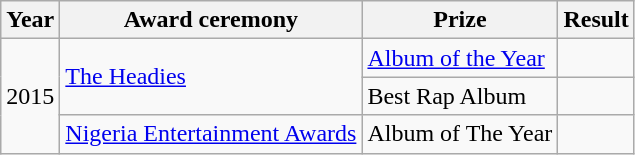<table class ="wikitable">
<tr>
<th>Year</th>
<th>Award ceremony</th>
<th>Prize</th>
<th>Result</th>
</tr>
<tr>
<td rowspan="3">2015</td>
<td rowspan="2"><a href='#'>The Headies</a></td>
<td><a href='#'>Album of the Year</a></td>
<td></td>
</tr>
<tr>
<td>Best Rap Album</td>
<td></td>
</tr>
<tr>
<td><a href='#'>Nigeria Entertainment Awards</a></td>
<td>Album of The Year</td>
<td></td>
</tr>
</table>
